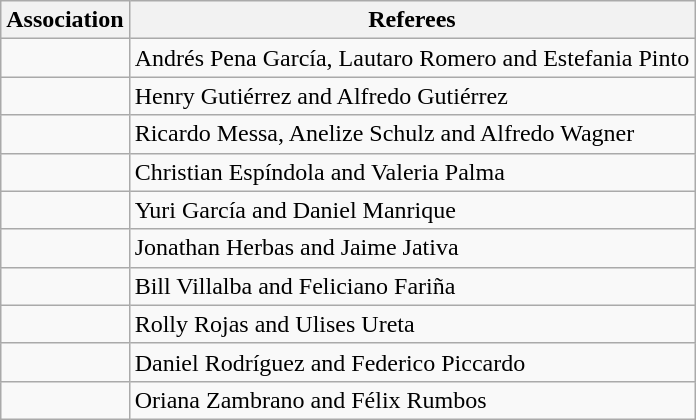<table class="wikitable">
<tr>
<th>Association</th>
<th>Referees</th>
</tr>
<tr>
<td></td>
<td>Andrés Pena García, Lautaro Romero and Estefania Pinto</td>
</tr>
<tr>
<td></td>
<td>Henry Gutiérrez and Alfredo Gutiérrez</td>
</tr>
<tr>
<td></td>
<td>Ricardo Messa, Anelize Schulz and Alfredo Wagner</td>
</tr>
<tr>
<td></td>
<td>Christian Espíndola and Valeria Palma</td>
</tr>
<tr>
<td></td>
<td>Yuri García and Daniel Manrique</td>
</tr>
<tr>
<td></td>
<td>Jonathan Herbas and Jaime Jativa</td>
</tr>
<tr>
<td></td>
<td>Bill Villalba and Feliciano Fariña</td>
</tr>
<tr>
<td></td>
<td>Rolly Rojas and Ulises Ureta</td>
</tr>
<tr>
<td></td>
<td>Daniel Rodríguez and Federico Piccardo</td>
</tr>
<tr>
<td></td>
<td>Oriana Zambrano and Félix Rumbos</td>
</tr>
</table>
